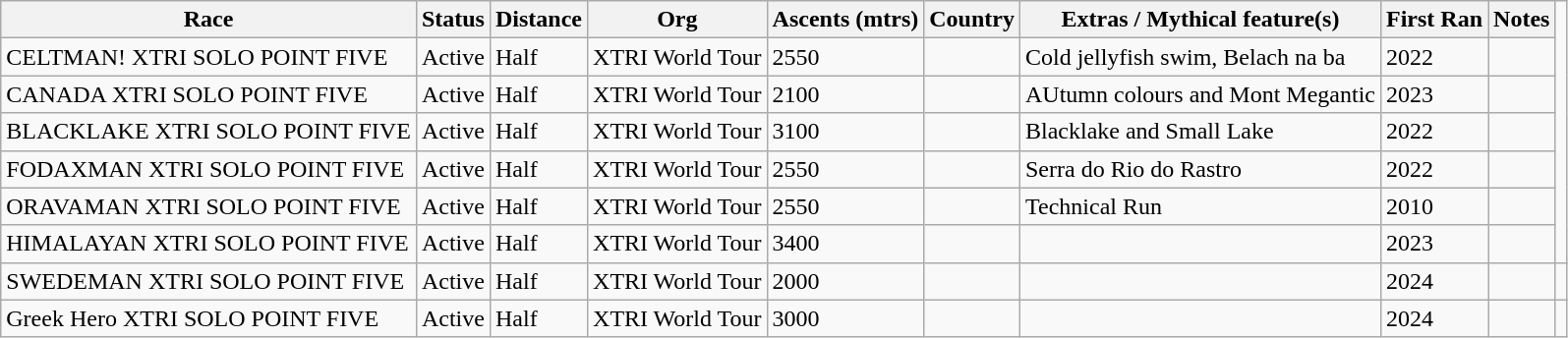<table class="wikitable">
<tr>
<th>Race</th>
<th>Status</th>
<th>Distance</th>
<th>Org</th>
<th>Ascents (mtrs)</th>
<th>Country</th>
<th>Extras / Mythical feature(s)</th>
<th>First Ran</th>
<th>Notes</th>
</tr>
<tr>
<td>CELTMAN! XTRI SOLO POINT FIVE</td>
<td>Active</td>
<td>Half</td>
<td>XTRI World Tour</td>
<td>2550</td>
<td></td>
<td>Cold jellyfish swim, Belach na ba</td>
<td>2022</td>
<td></td>
</tr>
<tr>
<td>CANADA XTRI SOLO POINT FIVE</td>
<td>Active</td>
<td>Half</td>
<td>XTRI World Tour</td>
<td>2100</td>
<td></td>
<td>AUtumn colours and Mont Megantic</td>
<td>2023</td>
<td></td>
</tr>
<tr>
<td>BLACKLAKE XTRI SOLO POINT FIVE</td>
<td>Active</td>
<td>Half</td>
<td>XTRI World Tour</td>
<td>3100</td>
<td></td>
<td>Blacklake and Small Lake</td>
<td>2022</td>
<td></td>
</tr>
<tr>
<td>FODAXMAN XTRI SOLO POINT FIVE</td>
<td>Active</td>
<td>Half</td>
<td>XTRI World Tour</td>
<td>2550</td>
<td></td>
<td>Serra do Rio do Rastro</td>
<td>2022</td>
<td></td>
</tr>
<tr>
<td>ORAVAMAN XTRI SOLO POINT FIVE</td>
<td>Active</td>
<td>Half</td>
<td>XTRI World Tour</td>
<td>2550</td>
<td></td>
<td>Technical Run</td>
<td>2010</td>
<td></td>
</tr>
<tr>
<td>HIMALAYAN XTRI SOLO POINT FIVE</td>
<td>Active</td>
<td>Half</td>
<td>XTRI World Tour</td>
<td>3400</td>
<td></td>
<td></td>
<td>2023</td>
<td></td>
</tr>
<tr>
<td>SWEDEMAN XTRI SOLO POINT FIVE</td>
<td>Active</td>
<td>Half</td>
<td>XTRI World Tour</td>
<td>2000</td>
<td></td>
<td></td>
<td>2024</td>
<td></td>
<td></td>
</tr>
<tr>
<td>Greek Hero XTRI SOLO POINT FIVE</td>
<td>Active</td>
<td>Half</td>
<td>XTRI World Tour</td>
<td>3000</td>
<td></td>
<td></td>
<td>2024</td>
<td></td>
</tr>
</table>
